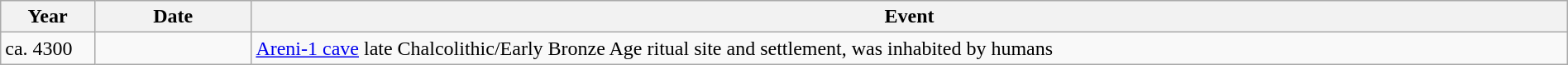<table class="wikitable" width="100%">
<tr>
<th style="width:6%">Year</th>
<th style="width:10%">Date</th>
<th>Event</th>
</tr>
<tr>
<td>ca. 4300</td>
<td></td>
<td><a href='#'>Areni-1 cave</a> late Chalcolithic/Early Bronze Age ritual site and settlement, was inhabited by humans</td>
</tr>
</table>
